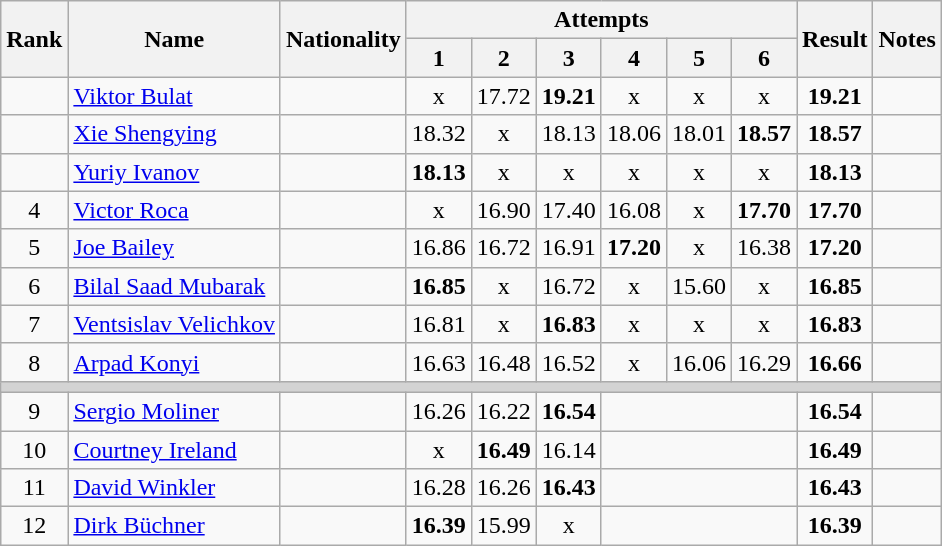<table class="wikitable sortable" style="text-align:center">
<tr>
<th rowspan=2>Rank</th>
<th rowspan=2>Name</th>
<th rowspan=2>Nationality</th>
<th colspan=6>Attempts</th>
<th rowspan=2>Result</th>
<th rowspan=2>Notes</th>
</tr>
<tr>
<th>1</th>
<th>2</th>
<th>3</th>
<th>4</th>
<th>5</th>
<th>6</th>
</tr>
<tr>
<td></td>
<td align=left><a href='#'>Viktor Bulat</a></td>
<td align=left></td>
<td>x</td>
<td>17.72</td>
<td><strong>19.21</strong></td>
<td>x</td>
<td>x</td>
<td>x</td>
<td><strong>19.21</strong></td>
<td></td>
</tr>
<tr>
<td></td>
<td align=left><a href='#'>Xie Shengying</a></td>
<td align=left></td>
<td>18.32</td>
<td>x</td>
<td>18.13</td>
<td>18.06</td>
<td>18.01</td>
<td><strong>18.57</strong></td>
<td><strong>18.57</strong></td>
<td></td>
</tr>
<tr>
<td></td>
<td align=left><a href='#'>Yuriy Ivanov</a></td>
<td align=left></td>
<td><strong>18.13</strong></td>
<td>x</td>
<td>x</td>
<td>x</td>
<td>x</td>
<td>x</td>
<td><strong>18.13</strong></td>
<td></td>
</tr>
<tr>
<td>4</td>
<td align=left><a href='#'>Victor Roca</a></td>
<td align=left></td>
<td>x</td>
<td>16.90</td>
<td>17.40</td>
<td>16.08</td>
<td>x</td>
<td><strong>17.70</strong></td>
<td><strong>17.70</strong></td>
<td></td>
</tr>
<tr>
<td>5</td>
<td align=left><a href='#'>Joe Bailey</a></td>
<td align=left></td>
<td>16.86</td>
<td>16.72</td>
<td>16.91</td>
<td><strong>17.20</strong></td>
<td>x</td>
<td>16.38</td>
<td><strong>17.20</strong></td>
<td></td>
</tr>
<tr>
<td>6</td>
<td align=left><a href='#'>Bilal Saad Mubarak</a></td>
<td align=left></td>
<td><strong>16.85</strong></td>
<td>x</td>
<td>16.72</td>
<td>x</td>
<td>15.60</td>
<td>x</td>
<td><strong>16.85</strong></td>
<td></td>
</tr>
<tr>
<td>7</td>
<td align=left><a href='#'>Ventsislav Velichkov</a></td>
<td align=left></td>
<td>16.81</td>
<td>x</td>
<td><strong>16.83</strong></td>
<td>x</td>
<td>x</td>
<td>x</td>
<td><strong>16.83</strong></td>
<td></td>
</tr>
<tr>
<td>8</td>
<td align=left><a href='#'>Arpad Konyi</a></td>
<td align=left></td>
<td>16.63</td>
<td>16.48</td>
<td>16.52</td>
<td>x</td>
<td>16.06</td>
<td>16.29</td>
<td><strong>16.66</strong></td>
<td></td>
</tr>
<tr>
<td colspan=11 bgcolor=lightgray></td>
</tr>
<tr>
<td>9</td>
<td align=left><a href='#'>Sergio Moliner</a></td>
<td align=left></td>
<td>16.26</td>
<td>16.22</td>
<td><strong>16.54</strong></td>
<td colspan=3></td>
<td><strong>16.54</strong></td>
<td></td>
</tr>
<tr>
<td>10</td>
<td align=left><a href='#'>Courtney Ireland</a></td>
<td align=left></td>
<td>x</td>
<td><strong>16.49</strong></td>
<td>16.14</td>
<td colspan=3></td>
<td><strong>16.49</strong></td>
<td></td>
</tr>
<tr>
<td>11</td>
<td align=left><a href='#'>David Winkler</a></td>
<td align=left></td>
<td>16.28</td>
<td>16.26</td>
<td><strong>16.43</strong></td>
<td colspan=3></td>
<td><strong>16.43</strong></td>
<td></td>
</tr>
<tr>
<td>12</td>
<td align=left><a href='#'>Dirk Büchner</a></td>
<td align=left></td>
<td><strong>16.39</strong></td>
<td>15.99</td>
<td>x</td>
<td colspan=3></td>
<td><strong>16.39</strong></td>
<td></td>
</tr>
</table>
